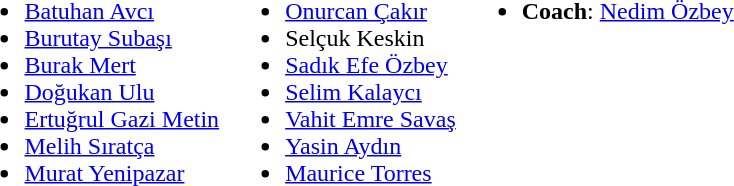<table>
<tr valign="top">
<td><br><ul><li> <a href='#'>Batuhan Avcı</a></li><li> <a href='#'>Burutay Subaşı</a></li><li> <a href='#'>Burak Mert</a></li><li> <a href='#'>Doğukan Ulu</a></li><li> <a href='#'>Ertuğrul Gazi Metin</a></li><li> <a href='#'>Melih Sıratça</a></li><li> <a href='#'>Murat Yenipazar</a></li></ul></td>
<td><br><ul><li> <a href='#'>Onurcan Çakır</a></li><li> Selçuk Keskin</li><li> <a href='#'>Sadık Efe Özbey</a></li><li> <a href='#'>Selim Kalaycı</a></li><li> <a href='#'>Vahit Emre Savaş</a></li><li> <a href='#'>Yasin Aydın</a></li><li> <a href='#'>Maurice Torres</a></li></ul></td>
<td><br><ul><li><strong>Coach</strong>:  <a href='#'>Nedim Özbey</a></li></ul></td>
</tr>
</table>
